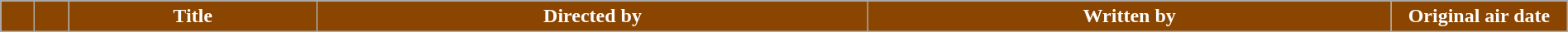<table class="wikitable" style="width:100%; background:#fff;">
<tr>
<th style="background:#8A4500; color:white; width:20px"></th>
<th style="background:#8A4500; color:white; width:20px"></th>
<th style="background:#8A4500; color:white;">Title</th>
<th style="background:#8A4500; color:white;">Directed by</th>
<th style="background:#8A4500; color:white;">Written by</th>
<th style="background:#8A4500; color:white; width:135px">Original air date<br>
























</th>
</tr>
</table>
